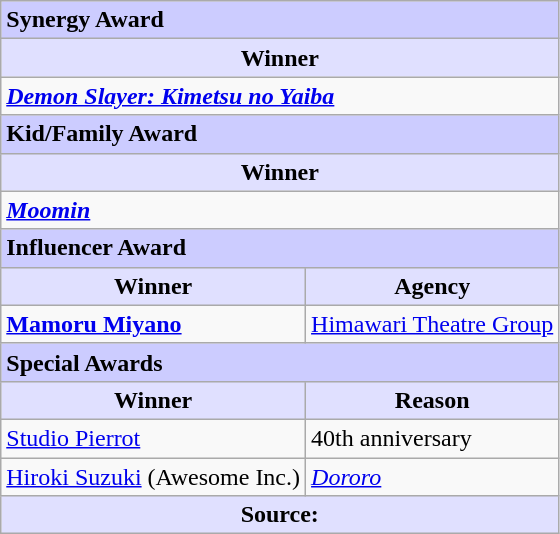<table class="wikitable">
<tr>
<td colspan="2" style="background: #ccccff"><strong>Synergy Award</strong></td>
</tr>
<tr>
<th colspan=2 style="background: #e0e0ff">Winner</th>
</tr>
<tr>
<td colspan=2><strong><em><a href='#'>Demon Slayer: Kimetsu no Yaiba</a></em></strong></td>
</tr>
<tr>
<td colspan="2" style="background: #ccccff"><strong>Kid/Family Award</strong></td>
</tr>
<tr>
<th colspan=2 style="background: #e0e0ff">Winner</th>
</tr>
<tr>
<td colspan=2><strong><em><a href='#'>Moomin</a></em></strong></td>
</tr>
<tr>
<td colspan="2" style="background: #ccccff"><strong>Influencer Award</strong></td>
</tr>
<tr>
<th style="background: #e0e0ff">Winner</th>
<th style="background: #e0e0ff">Agency</th>
</tr>
<tr>
<td><strong><a href='#'>Mamoru Miyano</a></strong></td>
<td><a href='#'>Himawari Theatre Group</a></td>
</tr>
<tr>
<td colspan="2" style="background: #ccccff"><strong>Special Awards</strong></td>
</tr>
<tr>
<th style="background: #e0e0ff">Winner</th>
<th style="background: #e0e0ff">Reason</th>
</tr>
<tr>
<td><a href='#'>Studio Pierrot</a></td>
<td>40th anniversary</td>
</tr>
<tr>
<td><a href='#'>Hiroki Suzuki</a> (Awesome Inc.)</td>
<td><em><a href='#'>Dororo</a></em></td>
</tr>
<tr>
<th colspan=3 style="background: #e0e0ff">Source:</th>
</tr>
</table>
